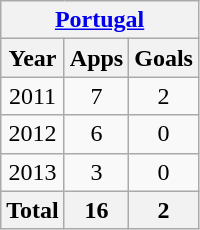<table class="wikitable" style="text-align:center">
<tr>
<th colspan="3"><a href='#'>Portugal</a></th>
</tr>
<tr>
<th>Year</th>
<th>Apps</th>
<th>Goals</th>
</tr>
<tr>
<td>2011</td>
<td>7</td>
<td>2</td>
</tr>
<tr>
<td>2012</td>
<td>6</td>
<td>0</td>
</tr>
<tr>
<td>2013</td>
<td>3</td>
<td>0</td>
</tr>
<tr>
<th>Total</th>
<th>16</th>
<th>2</th>
</tr>
</table>
